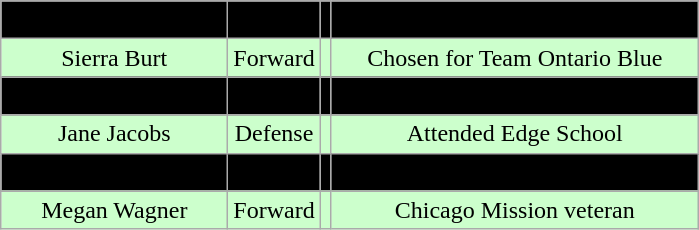<table class="wikitable">
<tr align="center" bgcolor=" ">
<td>Hannah Alt</td>
<td>Forward</td>
<td></td>
<td>1 of 3 recruits from Chicago Mission</td>
</tr>
<tr align="center" bgcolor="#ccffcc">
<td>Sierra Burt</td>
<td>Forward</td>
<td></td>
<td>Chosen for Team Ontario Blue</td>
</tr>
<tr align="center" bgcolor=" ">
<td>Mariah Hinds</td>
<td>Defense</td>
<td></td>
<td>Competed with Team Ontario Red</td>
</tr>
<tr align="center" bgcolor="#ccffcc">
<td>Jane Jacobs</td>
<td>Defense</td>
<td></td>
<td>Attended Edge School</td>
</tr>
<tr align="center" bgcolor=" ">
<td>Christiana von Aulock</td>
<td>Defense</td>
<td></td>
<td>Defender for Chicago Mission</td>
</tr>
<tr align="center" bgcolor="#ccffcc">
<td>Megan Wagner</td>
<td>Forward</td>
<td></td>
<td>Chicago Mission veteran</td>
</tr>
</table>
